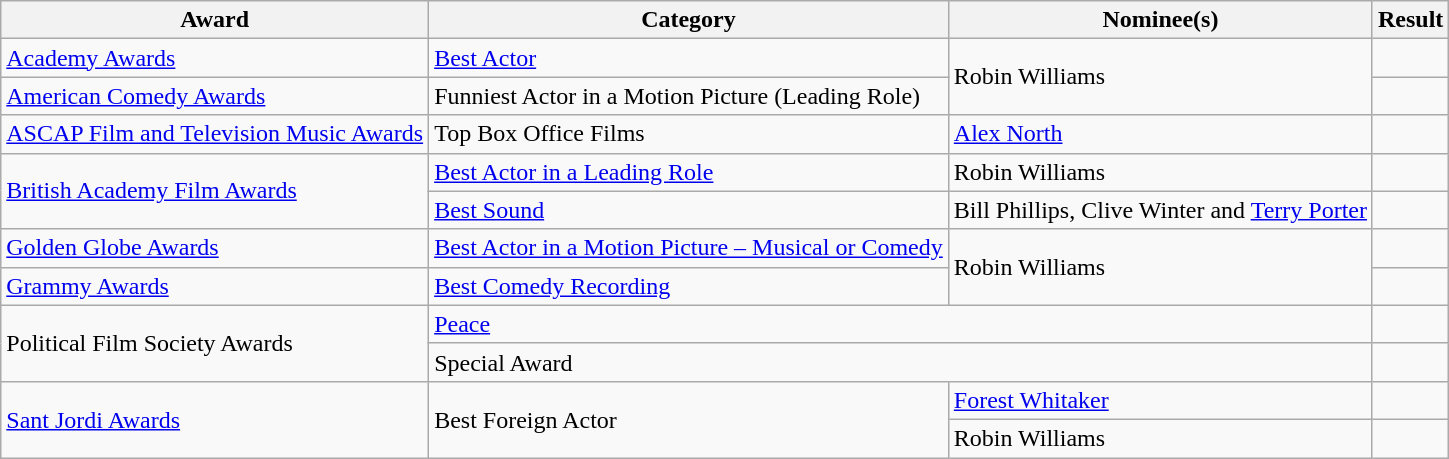<table class="wikitable plainrowheaders">
<tr>
<th>Award</th>
<th>Category</th>
<th>Nominee(s)</th>
<th>Result</th>
</tr>
<tr>
<td><a href='#'>Academy Awards</a></td>
<td><a href='#'>Best Actor</a></td>
<td rowspan="2">Robin Williams</td>
<td></td>
</tr>
<tr>
<td><a href='#'>American Comedy Awards</a></td>
<td>Funniest Actor in a Motion Picture (Leading Role)</td>
<td></td>
</tr>
<tr>
<td><a href='#'>ASCAP Film and Television Music Awards</a></td>
<td>Top Box Office Films</td>
<td><a href='#'>Alex North</a></td>
<td></td>
</tr>
<tr>
<td rowspan="2"><a href='#'>British Academy Film Awards</a></td>
<td><a href='#'>Best Actor in a Leading Role</a></td>
<td>Robin Williams</td>
<td></td>
</tr>
<tr>
<td><a href='#'>Best Sound</a></td>
<td>Bill Phillips, Clive Winter and <a href='#'>Terry Porter</a></td>
<td></td>
</tr>
<tr>
<td><a href='#'>Golden Globe Awards</a></td>
<td><a href='#'>Best Actor in a Motion Picture – Musical or Comedy</a></td>
<td rowspan="2">Robin Williams</td>
<td></td>
</tr>
<tr>
<td><a href='#'>Grammy Awards</a></td>
<td><a href='#'>Best Comedy Recording</a></td>
<td></td>
</tr>
<tr>
<td rowspan="2">Political Film Society Awards</td>
<td colspan="2"><a href='#'>Peace</a></td>
<td></td>
</tr>
<tr>
<td colspan="2">Special Award</td>
<td></td>
</tr>
<tr>
<td rowspan="2"><a href='#'>Sant Jordi Awards</a></td>
<td rowspan="2">Best Foreign Actor</td>
<td><a href='#'>Forest Whitaker</a> </td>
<td></td>
</tr>
<tr>
<td>Robin Williams</td>
<td></td>
</tr>
</table>
